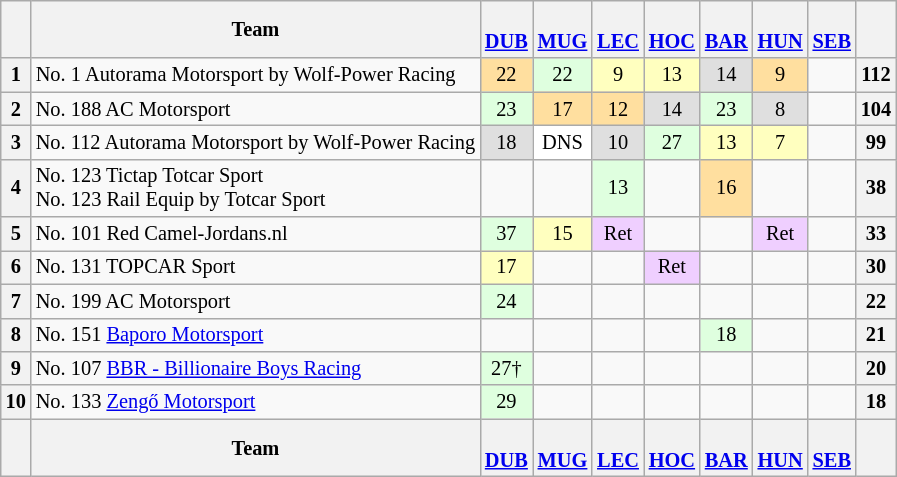<table align=left| class="wikitable" style="font-size: 85%; text-align: center">
<tr valign="top">
<th valign=middle></th>
<th valign=middle>Team</th>
<th><br><a href='#'>DUB</a></th>
<th><br><a href='#'>MUG</a></th>
<th><br><a href='#'>LEC</a></th>
<th><br><a href='#'>HOC</a></th>
<th><br><a href='#'>BAR</a></th>
<th><br><a href='#'>HUN</a></th>
<th><br><a href='#'>SEB</a></th>
<th valign=middle>  </th>
</tr>
<tr>
<th>1</th>
<td align=left> No. 1 Autorama Motorsport by Wolf-Power Racing</td>
<td style="background:#FFDF9F;">22</td>
<td style="background:#DFFFDF;">22</td>
<td style="background:#FFFFBF;">9</td>
<td style="background:#FFFFBF;">13</td>
<td style="background:#DFDFDF;">14</td>
<td style="background:#FFDF9F;">9</td>
<td></td>
<th>112</th>
</tr>
<tr>
<th>2</th>
<td align=left> No. 188 AC Motorsport</td>
<td style="background:#DFFFDF;">23</td>
<td style="background:#FFDF9F;">17</td>
<td style="background:#FFDF9F;">12</td>
<td style="background:#DFDFDF;">14</td>
<td style="background:#DFFFDF;">23</td>
<td style="background:#DFDFDF;">8</td>
<td></td>
<th>104</th>
</tr>
<tr>
<th>3</th>
<td align=left> No. 112 Autorama Motorsport by Wolf-Power Racing</td>
<td style="background:#DFDFDF;">18</td>
<td style="background:#FFFFFF;">DNS</td>
<td style="background:#DFDFDF;">10</td>
<td style="background:#DFFFDF;">27</td>
<td style="background:#FFFFBF;">13</td>
<td style="background:#FFFFBF;">7</td>
<td></td>
<th>99</th>
</tr>
<tr>
<th>4</th>
<td align=left> No. 123 Tictap Totcar Sport<br> No. 123 Rail Equip by Totcar Sport</td>
<td></td>
<td></td>
<td style="background:#DFFFDF;">13</td>
<td></td>
<td style="background:#FFDF9F;">16</td>
<td></td>
<td></td>
<th>38</th>
</tr>
<tr>
<th>5</th>
<td align=left> No. 101 Red Camel-Jordans.nl</td>
<td style="background:#DFFFDF;">37</td>
<td style="background:#FFFFBF;">15</td>
<td style="background:#EFCFFF;">Ret</td>
<td></td>
<td></td>
<td style="background:#EFCFFF;">Ret</td>
<td></td>
<th>33</th>
</tr>
<tr>
<th>6</th>
<td align=left> No. 131 TOPCAR Sport</td>
<td style="background:#FFFFBF;">17</td>
<td></td>
<td></td>
<td style="background:#EFCFFF;">Ret</td>
<td></td>
<td></td>
<td></td>
<th>30</th>
</tr>
<tr>
<th>7</th>
<td align=left> No. 199 AC Motorsport</td>
<td style="background:#DFFFDF;">24</td>
<td></td>
<td></td>
<td></td>
<td></td>
<td></td>
<td></td>
<th>22</th>
</tr>
<tr>
<th>8</th>
<td align=left> No. 151 <a href='#'>Baporo Motorsport</a></td>
<td></td>
<td></td>
<td></td>
<td></td>
<td style="background:#DFFFDF;">18</td>
<td></td>
<td></td>
<th>21</th>
</tr>
<tr>
<th>9</th>
<td align=left> No. 107 <a href='#'>BBR - Billionaire Boys Racing</a></td>
<td style="background:#DFFFDF;">27†</td>
<td></td>
<td></td>
<td></td>
<td></td>
<td></td>
<td></td>
<th>20</th>
</tr>
<tr>
<th>10</th>
<td align=left> No. 133 <a href='#'>Zengő Motorsport</a></td>
<td style="background:#DFFFDF;">29</td>
<td></td>
<td></td>
<td></td>
<td></td>
<td></td>
<td></td>
<th>18</th>
</tr>
<tr>
<th valign=middle></th>
<th valign=middle>Team</th>
<th><br><a href='#'>DUB</a></th>
<th><br><a href='#'>MUG</a></th>
<th><br><a href='#'>LEC</a></th>
<th><br><a href='#'>HOC</a></th>
<th><br><a href='#'>BAR</a></th>
<th><br><a href='#'>HUN</a></th>
<th><br><a href='#'>SEB</a></th>
<th valign=middle>  </th>
</tr>
</table>
